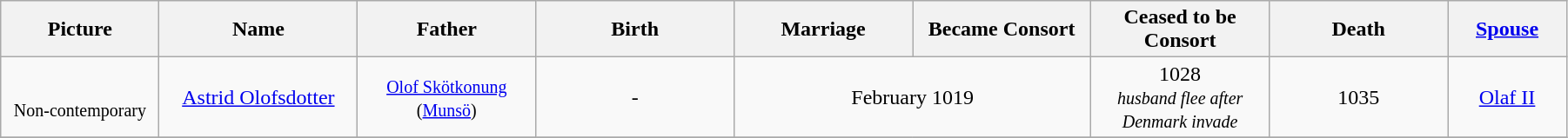<table width=95% class="wikitable">
<tr>
<th width = "8%">Picture</th>
<th width = "10%">Name</th>
<th width = "9%">Father</th>
<th width = "10%">Birth</th>
<th width = "9%">Marriage</th>
<th width = "9%">Became Consort</th>
<th width = "9%">Ceased to be Consort</th>
<th width = "9%">Death</th>
<th width = "6%"><a href='#'>Spouse</a></th>
</tr>
<tr>
<td align="center"><br><small>Non-contemporary</small></td>
<td align="center"><a href='#'>Astrid Olofsdotter</a></td>
<td align="center"><small><a href='#'>Olof Skötkonung</a><br>(<a href='#'>Munsö</a>)</small></td>
<td align="center">-</td>
<td align="center" colspan="2">February 1019</td>
<td align="center">1028<br><small><em>husband flee after Denmark invade</em></small></td>
<td align="center">1035</td>
<td align="center"><a href='#'>Olaf II</a></td>
</tr>
<tr>
</tr>
</table>
